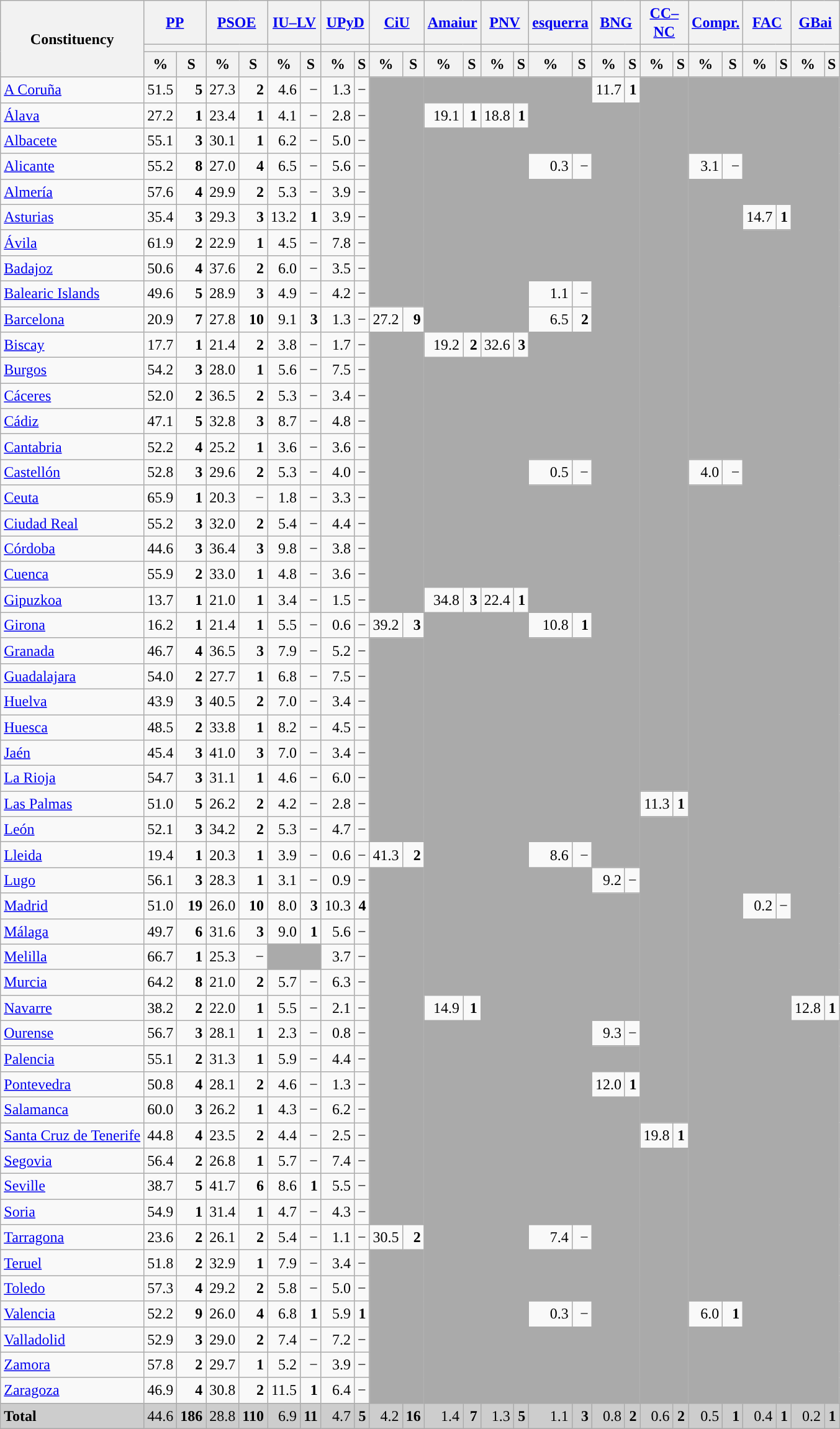<table class="wikitable sortable" style="text-align:right; line-height:20px;">
<tr>
<th rowspan="3">Constituency</th>
<th colspan="2" width="30px" class="unsortable"><a href='#'>PP</a></th>
<th colspan="2" width="30px" class="unsortable"><a href='#'>PSOE</a></th>
<th colspan="2" width="30px" class="unsortable"><a href='#'>IU–LV</a></th>
<th colspan="2" width="30px" class="unsortable"><a href='#'>UPyD</a></th>
<th colspan="2" width="30px" class="unsortable"><a href='#'>CiU</a></th>
<th colspan="2" width="30px" class="unsortable"><a href='#'>Amaiur</a></th>
<th colspan="2" width="30px" class="unsortable"><a href='#'>PNV</a></th>
<th colspan="2" width="30px" class="unsortable"><a href='#'>esquerra</a></th>
<th colspan="2" width="30px" class="unsortable"><a href='#'>BNG</a></th>
<th colspan="2" width="30px" class="unsortable"><a href='#'>CC–NC</a></th>
<th colspan="2" width="30px" class="unsortable"><a href='#'>Compr.</a></th>
<th colspan="2" width="30px" class="unsortable"><a href='#'>FAC</a></th>
<th colspan="2" width="30px" class="unsortable"><a href='#'>GBai</a></th>
</tr>
<tr>
<th colspan="2" style="background:"></th>
<th colspan="2" style="background:"></th>
<th colspan="2" style="background:"></th>
<th colspan="2" style="background:"></th>
<th colspan="2" style="background:"></th>
<th colspan="2" style="background:"></th>
<th colspan="2" style="background:"></th>
<th colspan="2" style="background:"></th>
<th colspan="2" style="background:"></th>
<th colspan="2" style="background:"></th>
<th colspan="2" style="background:"></th>
<th colspan="2" style="background:"></th>
<th colspan="2" style="background:"></th>
</tr>
<tr>
<th data-sort-type="number">%</th>
<th data-sort-type="number">S</th>
<th data-sort-type="number">%</th>
<th data-sort-type="number">S</th>
<th data-sort-type="number">%</th>
<th data-sort-type="number">S</th>
<th data-sort-type="number">%</th>
<th data-sort-type="number">S</th>
<th data-sort-type="number">%</th>
<th data-sort-type="number">S</th>
<th data-sort-type="number">%</th>
<th data-sort-type="number">S</th>
<th data-sort-type="number">%</th>
<th data-sort-type="number">S</th>
<th data-sort-type="number">%</th>
<th data-sort-type="number">S</th>
<th data-sort-type="number">%</th>
<th data-sort-type="number">S</th>
<th data-sort-type="number">%</th>
<th data-sort-type="number">S</th>
<th data-sort-type="number">%</th>
<th data-sort-type="number">S</th>
<th data-sort-type="number">%</th>
<th data-sort-type="number">S</th>
<th data-sort-type="number">%</th>
<th data-sort-type="number">S</th>
</tr>
<tr>
<td align="left"><a href='#'>A Coruña</a></td>
<td style="background:">51.5</td>
<td><strong>5</strong></td>
<td>27.3</td>
<td><strong>2</strong></td>
<td>4.6</td>
<td>−</td>
<td>1.3</td>
<td>−</td>
<td colspan="2" rowspan="9" bgcolor="#AAAAAA"></td>
<td colspan="2" bgcolor="#AAAAAA"></td>
<td colspan="2" bgcolor="#AAAAAA"></td>
<td colspan="2" rowspan="3" bgcolor="#AAAAAA"></td>
<td>11.7</td>
<td><strong>1</strong></td>
<td colspan="2" rowspan="28" bgcolor="#AAAAAA"></td>
<td colspan="2" rowspan="3" bgcolor="#AAAAAA"></td>
<td colspan="2" rowspan="5" bgcolor="#AAAAAA"></td>
<td colspan="2" rowspan="36" bgcolor="#AAAAAA"></td>
</tr>
<tr>
<td align="left"><a href='#'>Álava</a></td>
<td style="background:">27.2</td>
<td><strong>1</strong></td>
<td>23.4</td>
<td><strong>1</strong></td>
<td>4.1</td>
<td>−</td>
<td>2.8</td>
<td>−</td>
<td>19.1</td>
<td><strong>1</strong></td>
<td>18.8</td>
<td><strong>1</strong></td>
<td colspan="2" rowspan="30" bgcolor="#AAAAAA"></td>
</tr>
<tr>
<td align="left"><a href='#'>Albacete</a></td>
<td style="background:">55.1</td>
<td><strong>3</strong></td>
<td>30.1</td>
<td><strong>1</strong></td>
<td>6.2</td>
<td>−</td>
<td>5.0</td>
<td>−</td>
<td colspan="2" rowspan="8" bgcolor="#AAAAAA"></td>
<td colspan="2" rowspan="8" bgcolor="#AAAAAA"></td>
</tr>
<tr>
<td align="left"><a href='#'>Alicante</a></td>
<td style="background:">55.2</td>
<td><strong>8</strong></td>
<td>27.0</td>
<td><strong>4</strong></td>
<td>6.5</td>
<td>−</td>
<td>5.6</td>
<td>−</td>
<td>0.3</td>
<td>−</td>
<td>3.1</td>
<td>−</td>
</tr>
<tr>
<td align="left"><a href='#'>Almería</a></td>
<td style="background:">57.6</td>
<td><strong>4</strong></td>
<td>29.9</td>
<td><strong>2</strong></td>
<td>5.3</td>
<td>−</td>
<td>3.9</td>
<td>−</td>
<td colspan="2" rowspan="4" bgcolor="#AAAAAA"></td>
<td colspan="2" rowspan="11" bgcolor="#AAAAAA"></td>
</tr>
<tr>
<td align="left"><a href='#'>Asturias</a></td>
<td style="background:">35.4</td>
<td><strong>3</strong></td>
<td>29.3</td>
<td><strong>3</strong></td>
<td>13.2</td>
<td><strong>1</strong></td>
<td>3.9</td>
<td>−</td>
<td>14.7</td>
<td><strong>1</strong></td>
</tr>
<tr>
<td align="left"><a href='#'>Ávila</a></td>
<td style="background:">61.9</td>
<td><strong>2</strong></td>
<td>22.9</td>
<td><strong>1</strong></td>
<td>4.5</td>
<td>−</td>
<td>7.8</td>
<td>−</td>
<td colspan="2" rowspan="26" bgcolor="#AAAAAA"></td>
</tr>
<tr>
<td align="left"><a href='#'>Badajoz</a></td>
<td style="background:">50.6</td>
<td><strong>4</strong></td>
<td>37.6</td>
<td><strong>2</strong></td>
<td>6.0</td>
<td>−</td>
<td>3.5</td>
<td>−</td>
</tr>
<tr>
<td align="left"><a href='#'>Balearic Islands</a></td>
<td style="background:">49.6</td>
<td><strong>5</strong></td>
<td>28.9</td>
<td><strong>3</strong></td>
<td>4.9</td>
<td>−</td>
<td>4.2</td>
<td>−</td>
<td>1.1</td>
<td>−</td>
</tr>
<tr>
<td align="left"><a href='#'>Barcelona</a></td>
<td>20.9</td>
<td><strong>7</strong></td>
<td style="background:">27.8</td>
<td><strong>10</strong></td>
<td>9.1</td>
<td><strong>3</strong></td>
<td>1.3</td>
<td>−</td>
<td>27.2</td>
<td><strong>9</strong></td>
<td>6.5</td>
<td><strong>2</strong></td>
</tr>
<tr>
<td align="left"><a href='#'>Biscay</a></td>
<td>17.7</td>
<td><strong>1</strong></td>
<td>21.4</td>
<td><strong>2</strong></td>
<td>3.8</td>
<td>−</td>
<td>1.7</td>
<td>−</td>
<td colspan="2" rowspan="11" bgcolor="#AAAAAA"></td>
<td>19.2</td>
<td><strong>2</strong></td>
<td style="background:">32.6</td>
<td><strong>3</strong></td>
<td colspan="2" rowspan="5" bgcolor="#AAAAAA"></td>
</tr>
<tr>
<td align="left"><a href='#'>Burgos</a></td>
<td style="background:">54.2</td>
<td><strong>3</strong></td>
<td>28.0</td>
<td><strong>1</strong></td>
<td>5.6</td>
<td>−</td>
<td>7.5</td>
<td>−</td>
<td colspan="2" rowspan="9" bgcolor="#AAAAAA"></td>
<td colspan="2" rowspan="9" bgcolor="#AAAAAA"></td>
</tr>
<tr>
<td align="left"><a href='#'>Cáceres</a></td>
<td style="background:">52.0</td>
<td><strong>2</strong></td>
<td>36.5</td>
<td><strong>2</strong></td>
<td>5.3</td>
<td>−</td>
<td>3.4</td>
<td>−</td>
</tr>
<tr>
<td align="left"><a href='#'>Cádiz</a></td>
<td style="background:">47.1</td>
<td><strong>5</strong></td>
<td>32.8</td>
<td><strong>3</strong></td>
<td>8.7</td>
<td>−</td>
<td>4.8</td>
<td>−</td>
</tr>
<tr>
<td align="left"><a href='#'>Cantabria</a></td>
<td style="background:">52.2</td>
<td><strong>4</strong></td>
<td>25.2</td>
<td><strong>1</strong></td>
<td>3.6</td>
<td>−</td>
<td>3.6</td>
<td>−</td>
</tr>
<tr>
<td align="left"><a href='#'>Castellón</a></td>
<td style="background:">52.8</td>
<td><strong>3</strong></td>
<td>29.6</td>
<td><strong>2</strong></td>
<td>5.3</td>
<td>−</td>
<td>4.0</td>
<td>−</td>
<td>0.5</td>
<td>−</td>
<td>4.0</td>
<td>−</td>
</tr>
<tr>
<td align="left"><a href='#'>Ceuta</a></td>
<td style="background:">65.9</td>
<td><strong>1</strong></td>
<td>20.3</td>
<td>−</td>
<td>1.8</td>
<td>−</td>
<td>3.3</td>
<td>−</td>
<td colspan="2" rowspan="5" bgcolor="#AAAAAA"></td>
<td colspan="2" rowspan="32" bgcolor="#AAAAAA"></td>
</tr>
<tr>
<td align="left"><a href='#'>Ciudad Real</a></td>
<td style="background:">55.2</td>
<td><strong>3</strong></td>
<td>32.0</td>
<td><strong>2</strong></td>
<td>5.4</td>
<td>−</td>
<td>4.4</td>
<td>−</td>
</tr>
<tr>
<td align="left"><a href='#'>Córdoba</a></td>
<td style="background:">44.6</td>
<td><strong>3</strong></td>
<td>36.4</td>
<td><strong>3</strong></td>
<td>9.8</td>
<td>−</td>
<td>3.8</td>
<td>−</td>
</tr>
<tr>
<td align="left"><a href='#'>Cuenca</a></td>
<td style="background:">55.9</td>
<td><strong>2</strong></td>
<td>33.0</td>
<td><strong>1</strong></td>
<td>4.8</td>
<td>−</td>
<td>3.6</td>
<td>−</td>
</tr>
<tr>
<td align="left"><a href='#'>Gipuzkoa</a></td>
<td>13.7</td>
<td><strong>1</strong></td>
<td>21.0</td>
<td><strong>1</strong></td>
<td>3.4</td>
<td>−</td>
<td>1.5</td>
<td>−</td>
<td style="background:">34.8</td>
<td><strong>3</strong></td>
<td>22.4</td>
<td><strong>1</strong></td>
</tr>
<tr>
<td align="left"><a href='#'>Girona</a></td>
<td>16.2</td>
<td><strong>1</strong></td>
<td>21.4</td>
<td><strong>1</strong></td>
<td>5.5</td>
<td>−</td>
<td>0.6</td>
<td>−</td>
<td style="background:">39.2</td>
<td><strong>3</strong></td>
<td colspan="2" rowspan="15" bgcolor="#AAAAAA"></td>
<td colspan="2" rowspan="31" bgcolor="#AAAAAA"></td>
<td>10.8</td>
<td><strong>1</strong></td>
</tr>
<tr>
<td align="left"><a href='#'>Granada</a></td>
<td style="background:">46.7</td>
<td><strong>4</strong></td>
<td>36.5</td>
<td><strong>3</strong></td>
<td>7.9</td>
<td>−</td>
<td>5.2</td>
<td>−</td>
<td colspan="2" rowspan="8" bgcolor="#AAAAAA"></td>
<td colspan="2" rowspan="8" bgcolor="#AAAAAA"></td>
</tr>
<tr>
<td align="left"><a href='#'>Guadalajara</a></td>
<td style="background:">54.0</td>
<td><strong>2</strong></td>
<td>27.7</td>
<td><strong>1</strong></td>
<td>6.8</td>
<td>−</td>
<td>7.5</td>
<td>−</td>
</tr>
<tr>
<td align="left"><a href='#'>Huelva</a></td>
<td style="background:">43.9</td>
<td><strong>3</strong></td>
<td>40.5</td>
<td><strong>2</strong></td>
<td>7.0</td>
<td>−</td>
<td>3.4</td>
<td>−</td>
</tr>
<tr>
<td align="left"><a href='#'>Huesca</a></td>
<td style="background:">48.5</td>
<td><strong>2</strong></td>
<td>33.8</td>
<td><strong>1</strong></td>
<td>8.2</td>
<td>−</td>
<td>4.5</td>
<td>−</td>
</tr>
<tr>
<td align="left"><a href='#'>Jaén</a></td>
<td style="background:">45.4</td>
<td><strong>3</strong></td>
<td>41.0</td>
<td><strong>3</strong></td>
<td>7.0</td>
<td>−</td>
<td>3.4</td>
<td>−</td>
</tr>
<tr>
<td align="left"><a href='#'>La Rioja</a></td>
<td style="background:">54.7</td>
<td><strong>3</strong></td>
<td>31.1</td>
<td><strong>1</strong></td>
<td>4.6</td>
<td>−</td>
<td>6.0</td>
<td>−</td>
</tr>
<tr>
<td align="left"><a href='#'>Las Palmas</a></td>
<td style="background:">51.0</td>
<td><strong>5</strong></td>
<td>26.2</td>
<td><strong>2</strong></td>
<td>4.2</td>
<td>−</td>
<td>2.8</td>
<td>−</td>
<td>11.3</td>
<td><strong>1</strong></td>
</tr>
<tr>
<td align="left"><a href='#'>León</a></td>
<td style="background:">52.1</td>
<td><strong>3</strong></td>
<td>34.2</td>
<td><strong>2</strong></td>
<td>5.3</td>
<td>−</td>
<td>4.7</td>
<td>−</td>
<td colspan="2" rowspan="12" bgcolor="#AAAAAA"></td>
</tr>
<tr>
<td align="left"><a href='#'>Lleida</a></td>
<td>19.4</td>
<td><strong>1</strong></td>
<td>20.3</td>
<td><strong>1</strong></td>
<td>3.9</td>
<td>−</td>
<td>0.6</td>
<td>−</td>
<td style="background:">41.3</td>
<td><strong>2</strong></td>
<td>8.6</td>
<td>−</td>
</tr>
<tr>
<td align="left"><a href='#'>Lugo</a></td>
<td style="background:">56.1</td>
<td><strong>3</strong></td>
<td>28.3</td>
<td><strong>1</strong></td>
<td>3.1</td>
<td>−</td>
<td>0.9</td>
<td>−</td>
<td colspan="2" rowspan="14" bgcolor="#AAAAAA"></td>
<td colspan="2" rowspan="14" bgcolor="#AAAAAA"></td>
<td>9.2</td>
<td>−</td>
</tr>
<tr>
<td align="left"><a href='#'>Madrid</a></td>
<td style="background:">51.0</td>
<td><strong>19</strong></td>
<td>26.0</td>
<td><strong>10</strong></td>
<td>8.0</td>
<td><strong>3</strong></td>
<td>10.3</td>
<td><strong>4</strong></td>
<td colspan="2" rowspan="5" bgcolor="#AAAAAA"></td>
<td>0.2</td>
<td>−</td>
</tr>
<tr>
<td align="left"><a href='#'>Málaga</a></td>
<td style="background:">49.7</td>
<td><strong>6</strong></td>
<td>31.6</td>
<td><strong>3</strong></td>
<td>9.0</td>
<td><strong>1</strong></td>
<td>5.6</td>
<td>−</td>
<td colspan="2" rowspan="19" bgcolor="#AAAAAA"></td>
</tr>
<tr>
<td align="left"><a href='#'>Melilla</a></td>
<td style="background:">66.7</td>
<td><strong>1</strong></td>
<td>25.3</td>
<td>−</td>
<td colspan="2" bgcolor="#AAAAAA"></td>
<td>3.7</td>
<td>−</td>
</tr>
<tr>
<td align="left"><a href='#'>Murcia</a></td>
<td style="background:">64.2</td>
<td><strong>8</strong></td>
<td>21.0</td>
<td><strong>2</strong></td>
<td>5.7</td>
<td>−</td>
<td>6.3</td>
<td>−</td>
</tr>
<tr>
<td align="left"><a href='#'>Navarre</a></td>
<td style="background:">38.2</td>
<td><strong>2</strong></td>
<td>22.0</td>
<td><strong>1</strong></td>
<td>5.5</td>
<td>−</td>
<td>2.1</td>
<td>−</td>
<td>14.9</td>
<td><strong>1</strong></td>
<td>12.8</td>
<td><strong>1</strong></td>
</tr>
<tr>
<td align="left"><a href='#'>Ourense</a></td>
<td style="background:">56.7</td>
<td><strong>3</strong></td>
<td>28.1</td>
<td><strong>1</strong></td>
<td>2.3</td>
<td>−</td>
<td>0.8</td>
<td>−</td>
<td colspan="2" rowspan="15" bgcolor="#AAAAAA"></td>
<td>9.3</td>
<td>−</td>
<td colspan="2" rowspan="15" bgcolor="#AAAAAA"></td>
</tr>
<tr>
<td align="left"><a href='#'>Palencia</a></td>
<td style="background:">55.1</td>
<td><strong>2</strong></td>
<td>31.3</td>
<td><strong>1</strong></td>
<td>5.9</td>
<td>−</td>
<td>4.4</td>
<td>−</td>
<td colspan="2" bgcolor="#AAAAAA"></td>
</tr>
<tr>
<td align="left"><a href='#'>Pontevedra</a></td>
<td style="background:">50.8</td>
<td><strong>4</strong></td>
<td>28.1</td>
<td><strong>2</strong></td>
<td>4.6</td>
<td>−</td>
<td>1.3</td>
<td>−</td>
<td>12.0</td>
<td><strong>1</strong></td>
</tr>
<tr>
<td align="left"><a href='#'>Salamanca</a></td>
<td style="background:">60.0</td>
<td><strong>3</strong></td>
<td>26.2</td>
<td><strong>1</strong></td>
<td>4.3</td>
<td>−</td>
<td>6.2</td>
<td>−</td>
<td colspan="2" rowspan="12" bgcolor="#AAAAAA"></td>
</tr>
<tr>
<td align="left"><a href='#'>Santa Cruz de Tenerife</a></td>
<td style="background:">44.8</td>
<td><strong>4</strong></td>
<td>23.5</td>
<td><strong>2</strong></td>
<td>4.4</td>
<td>−</td>
<td>2.5</td>
<td>−</td>
<td>19.8</td>
<td><strong>1</strong></td>
</tr>
<tr>
<td align="left"><a href='#'>Segovia</a></td>
<td style="background:">56.4</td>
<td><strong>2</strong></td>
<td>26.8</td>
<td><strong>1</strong></td>
<td>5.7</td>
<td>−</td>
<td>7.4</td>
<td>−</td>
<td colspan="2" rowspan="10" bgcolor="#AAAAAA"></td>
</tr>
<tr>
<td align="left"><a href='#'>Seville</a></td>
<td>38.7</td>
<td><strong>5</strong></td>
<td style="background:">41.7</td>
<td><strong>6</strong></td>
<td>8.6</td>
<td><strong>1</strong></td>
<td>5.5</td>
<td>−</td>
</tr>
<tr>
<td align="left"><a href='#'>Soria</a></td>
<td style="background:">54.9</td>
<td><strong>1</strong></td>
<td>31.4</td>
<td><strong>1</strong></td>
<td>4.7</td>
<td>−</td>
<td>4.3</td>
<td>−</td>
</tr>
<tr>
<td align="left"><a href='#'>Tarragona</a></td>
<td>23.6</td>
<td><strong>2</strong></td>
<td>26.1</td>
<td><strong>2</strong></td>
<td>5.4</td>
<td>−</td>
<td>1.1</td>
<td>−</td>
<td style="background:">30.5</td>
<td><strong>2</strong></td>
<td>7.4</td>
<td>−</td>
</tr>
<tr>
<td align="left"><a href='#'>Teruel</a></td>
<td style="background:">51.8</td>
<td><strong>2</strong></td>
<td>32.9</td>
<td><strong>1</strong></td>
<td>7.9</td>
<td>−</td>
<td>3.4</td>
<td>−</td>
<td colspan="2" rowspan="6" bgcolor="#AAAAAA"></td>
<td colspan="2" rowspan="2" bgcolor="#AAAAAA"></td>
</tr>
<tr>
<td align="left"><a href='#'>Toledo</a></td>
<td style="background:">57.3</td>
<td><strong>4</strong></td>
<td>29.2</td>
<td><strong>2</strong></td>
<td>5.8</td>
<td>−</td>
<td>5.0</td>
<td>−</td>
</tr>
<tr>
<td align="left"><a href='#'>Valencia</a></td>
<td style="background:">52.2</td>
<td><strong>9</strong></td>
<td>26.0</td>
<td><strong>4</strong></td>
<td>6.8</td>
<td><strong>1</strong></td>
<td>5.9</td>
<td><strong>1</strong></td>
<td>0.3</td>
<td>−</td>
<td>6.0</td>
<td><strong>1</strong></td>
</tr>
<tr>
<td align="left"><a href='#'>Valladolid</a></td>
<td style="background:">52.9</td>
<td><strong>3</strong></td>
<td>29.0</td>
<td><strong>2</strong></td>
<td>7.4</td>
<td>−</td>
<td>7.2</td>
<td>−</td>
<td colspan="2" rowspan="3" bgcolor="#AAAAAA"></td>
<td colspan="2" rowspan="3" bgcolor="#AAAAAA"></td>
</tr>
<tr>
<td align="left"><a href='#'>Zamora</a></td>
<td style="background:">57.8</td>
<td><strong>2</strong></td>
<td>29.7</td>
<td><strong>1</strong></td>
<td>5.2</td>
<td>−</td>
<td>3.9</td>
<td>−</td>
</tr>
<tr>
<td align="left"><a href='#'>Zaragoza</a></td>
<td style="background:">46.9</td>
<td><strong>4</strong></td>
<td>30.8</td>
<td><strong>2</strong></td>
<td>11.5</td>
<td><strong>1</strong></td>
<td>6.4</td>
<td>−</td>
</tr>
<tr style="background:#CDCDCD;">
<td align="left"><strong>Total</strong></td>
<td style="background:">44.6</td>
<td><strong>186</strong></td>
<td>28.8</td>
<td><strong>110</strong></td>
<td>6.9</td>
<td><strong>11</strong></td>
<td>4.7</td>
<td><strong>5</strong></td>
<td>4.2</td>
<td><strong>16</strong></td>
<td>1.4</td>
<td><strong>7</strong></td>
<td>1.3</td>
<td><strong>5</strong></td>
<td>1.1</td>
<td><strong>3</strong></td>
<td>0.8</td>
<td><strong>2</strong></td>
<td>0.6</td>
<td><strong>2</strong></td>
<td>0.5</td>
<td><strong>1</strong></td>
<td>0.4</td>
<td><strong>1</strong></td>
<td>0.2</td>
<td><strong>1</strong></td>
</tr>
</table>
